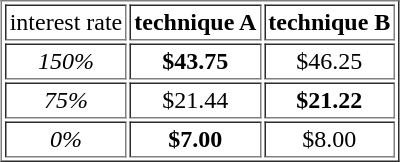<table border="1" cellpadding="2" align="center">
<tr ---->
<td>interest rate</td>
<th>technique A</th>
<th>technique B</th>
</tr>
<tr ---- ALIGN="center">
<td><em>150%</em></td>
<td><strong>$43.75</strong></td>
<td>$46.25</td>
</tr>
<tr ---- ALIGN="center">
<td><em>75%</em></td>
<td>$21.44</td>
<td><strong>$21.22</strong></td>
</tr>
<tr ---- ALIGN="center">
<td><em>0%</em></td>
<td><strong>$7.00</strong></td>
<td>$8.00</td>
</tr>
</table>
